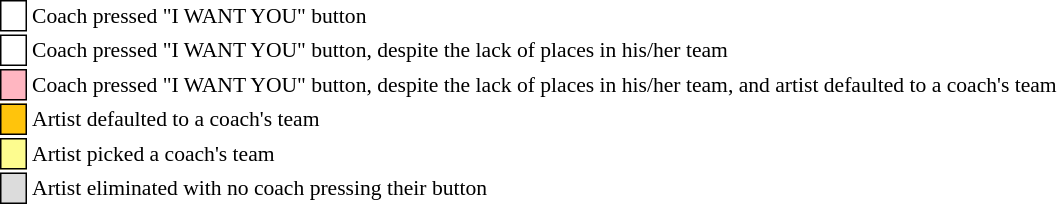<table class="toccolours" style="font-size: 90%; white-space: nowrap;">
<tr>
<td style="background-color:white; border: 1px solid black;"> <strong></strong> </td>
<td>Coach pressed "I WANT YOU" button</td>
</tr>
<tr>
<td style="background-color:white; border: 1px solid black;"> <strong></strong> </td>
<td style="padding-right: 8px">Coach pressed "I WANT YOU" button, despite the lack of places in his/her team</td>
</tr>
<tr>
<td style="background-color:lightpink; border: 1px solid black;">    </td>
<td style="padding-right: 8px">Coach pressed "I WANT YOU" button, despite the lack of places in his/her team, and artist defaulted to a coach's team</td>
</tr>
<tr>
<td style="background-color:#FFC40C; border: 1px solid black">    </td>
<td>Artist defaulted to a coach's team</td>
</tr>
<tr>
<td style="background-color:#fdfc8f; border: 1px solid black;">    </td>
<td style="padding-right: 8px">Artist picked a coach's team</td>
</tr>
<tr>
<td style="background-color:#DCDCDC; border: 1px solid black">    </td>
<td>Artist eliminated with no coach pressing their button</td>
</tr>
<tr>
</tr>
</table>
